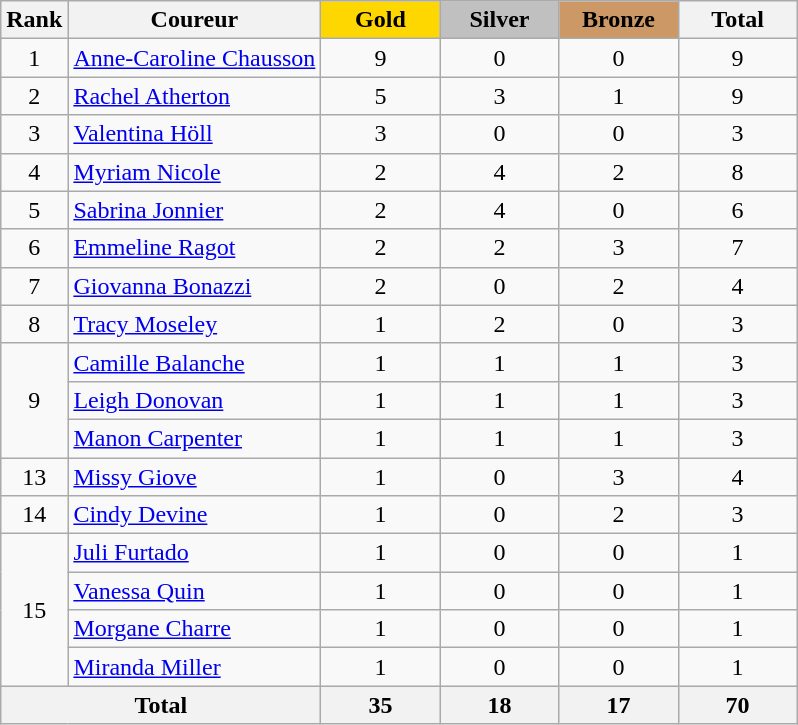<table class="wikitable" style="text-align:center">
<tr>
<th scope=col>Rank</th>
<th scope=col>Coureur</th>
<th scope=col style="background:gold; width:4.5em; font-weight:bold;">Gold</th>
<th scope=col style="background:silver; width:4.5em; font-weight:bold;">Silver</th>
<th scope=col style="background:#cc9966; width:4.5em; font-weight:bold;">Bronze</th>
<th scope=col style="width:4.5em;">Total</th>
</tr>
<tr>
<td>1</td>
<td align=left> <a href='#'>Anne-Caroline Chausson</a></td>
<td>9</td>
<td>0</td>
<td>0</td>
<td>9</td>
</tr>
<tr>
<td>2</td>
<td align=left> <a href='#'>Rachel Atherton</a></td>
<td>5</td>
<td>3</td>
<td>1</td>
<td>9</td>
</tr>
<tr>
<td>3</td>
<td align=left> <a href='#'>Valentina Höll</a></td>
<td>3</td>
<td>0</td>
<td>0</td>
<td>3</td>
</tr>
<tr>
<td>4</td>
<td align=left> <a href='#'>Myriam Nicole</a></td>
<td>2</td>
<td>4</td>
<td>2</td>
<td>8</td>
</tr>
<tr>
<td>5</td>
<td align=left> <a href='#'>Sabrina Jonnier</a></td>
<td>2</td>
<td>4</td>
<td>0</td>
<td>6</td>
</tr>
<tr>
<td>6</td>
<td align=left> <a href='#'>Emmeline Ragot</a></td>
<td>2</td>
<td>2</td>
<td>3</td>
<td>7</td>
</tr>
<tr>
<td>7</td>
<td align=left> <a href='#'>Giovanna Bonazzi</a></td>
<td>2</td>
<td>0</td>
<td>2</td>
<td>4</td>
</tr>
<tr>
<td>8</td>
<td align=left> <a href='#'>Tracy Moseley</a></td>
<td>1</td>
<td>2</td>
<td>0</td>
<td>3</td>
</tr>
<tr>
<td rowspan=3>9</td>
<td align=left> <a href='#'>Camille Balanche</a></td>
<td>1</td>
<td>1</td>
<td>1</td>
<td>3</td>
</tr>
<tr>
<td align=left> <a href='#'>Leigh Donovan</a></td>
<td>1</td>
<td>1</td>
<td>1</td>
<td>3</td>
</tr>
<tr>
<td align=left> <a href='#'>Manon Carpenter</a></td>
<td>1</td>
<td>1</td>
<td>1</td>
<td>3</td>
</tr>
<tr>
<td>13</td>
<td align=left> <a href='#'>Missy Giove</a></td>
<td>1</td>
<td>0</td>
<td>3</td>
<td>4</td>
</tr>
<tr>
<td>14</td>
<td align=left> <a href='#'>Cindy Devine</a></td>
<td>1</td>
<td>0</td>
<td>2</td>
<td>3</td>
</tr>
<tr>
<td rowspan=4>15</td>
<td align=left> <a href='#'>Juli Furtado</a></td>
<td>1</td>
<td>0</td>
<td>0</td>
<td>1</td>
</tr>
<tr>
<td align=left> <a href='#'>Vanessa Quin</a></td>
<td>1</td>
<td>0</td>
<td>0</td>
<td>1</td>
</tr>
<tr>
<td align=left> <a href='#'>Morgane Charre</a></td>
<td>1</td>
<td>0</td>
<td>0</td>
<td>1</td>
</tr>
<tr>
<td align=left> <a href='#'>Miranda Miller</a></td>
<td>1</td>
<td>0</td>
<td>0</td>
<td>1</td>
</tr>
<tr class="sortbottom">
<th colspan=2>Total</th>
<th>35</th>
<th>18</th>
<th>17</th>
<th>70</th>
</tr>
</table>
